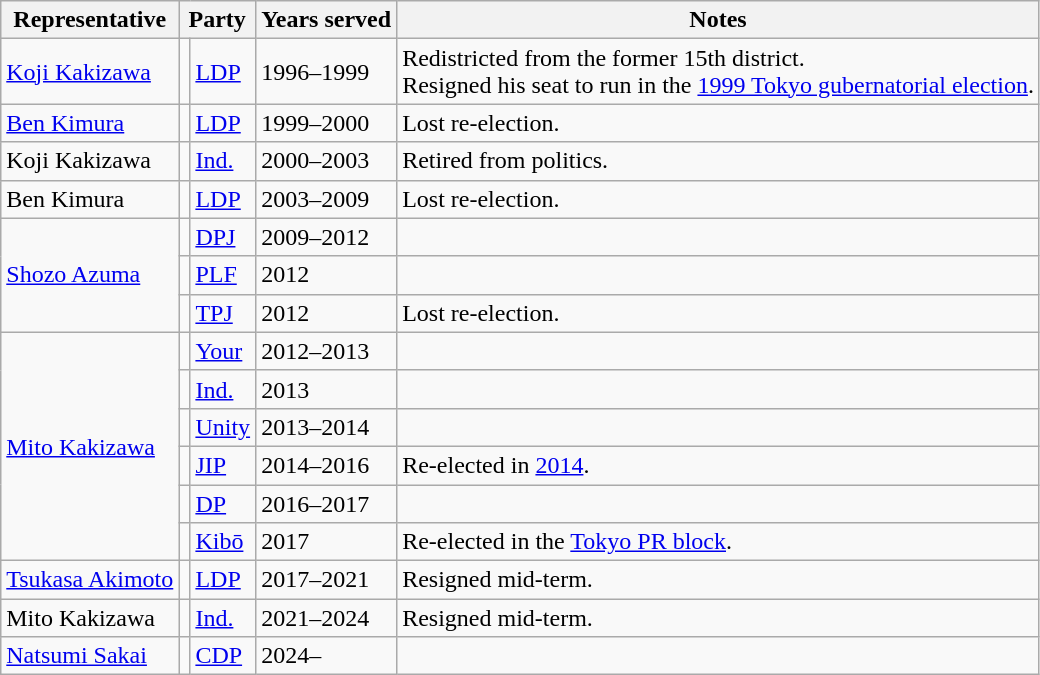<table class="wikitable">
<tr>
<th>Representative</th>
<th colspan="2">Party</th>
<th>Years served</th>
<th>Notes</th>
</tr>
<tr>
<td><a href='#'>Koji Kakizawa</a></td>
<td></td>
<td><a href='#'>LDP</a></td>
<td>1996–1999</td>
<td>Redistricted from the former 15th district.<br>Resigned his seat to run in the <a href='#'>1999 Tokyo gubernatorial election</a>.</td>
</tr>
<tr>
<td><a href='#'>Ben Kimura</a></td>
<td></td>
<td><a href='#'>LDP</a></td>
<td>1999–2000</td>
<td>Lost re-election.</td>
</tr>
<tr>
<td>Koji Kakizawa</td>
<td></td>
<td><a href='#'>Ind.</a></td>
<td>2000–2003</td>
<td>Retired from politics.</td>
</tr>
<tr>
<td>Ben Kimura</td>
<td></td>
<td><a href='#'>LDP</a></td>
<td>2003–2009</td>
<td>Lost re-election.</td>
</tr>
<tr>
<td rowspan="3"><a href='#'>Shozo Azuma</a></td>
<td></td>
<td><a href='#'>DPJ</a></td>
<td>2009–2012</td>
<td></td>
</tr>
<tr>
<td></td>
<td><a href='#'>PLF</a></td>
<td>2012</td>
<td></td>
</tr>
<tr>
<td></td>
<td><a href='#'>TPJ</a></td>
<td>2012</td>
<td>Lost re-election.</td>
</tr>
<tr>
<td rowspan="6"><a href='#'>Mito Kakizawa</a></td>
<td></td>
<td><a href='#'>Your</a></td>
<td>2012–2013</td>
<td></td>
</tr>
<tr>
<td></td>
<td><a href='#'>Ind.</a></td>
<td>2013</td>
<td></td>
</tr>
<tr>
<td></td>
<td><a href='#'>Unity</a></td>
<td>2013–2014</td>
<td></td>
</tr>
<tr>
<td></td>
<td><a href='#'>JIP</a></td>
<td>2014–2016</td>
<td>Re-elected in <a href='#'>2014</a>.</td>
</tr>
<tr>
<td></td>
<td><a href='#'>DP</a></td>
<td>2016–2017</td>
<td></td>
</tr>
<tr>
<td></td>
<td><a href='#'>Kibō</a></td>
<td>2017</td>
<td>Re-elected in the <a href='#'>Tokyo PR block</a>.</td>
</tr>
<tr>
<td><a href='#'>Tsukasa Akimoto</a></td>
<td></td>
<td><a href='#'>LDP</a></td>
<td>2017–2021</td>
<td>Resigned mid-term.</td>
</tr>
<tr>
<td>Mito Kakizawa</td>
<td></td>
<td><a href='#'>Ind.</a></td>
<td>2021–2024</td>
<td>Resigned mid-term.</td>
</tr>
<tr>
<td><a href='#'>Natsumi Sakai</a></td>
<td></td>
<td><a href='#'>CDP</a></td>
<td>2024–</td>
<td></td>
</tr>
</table>
